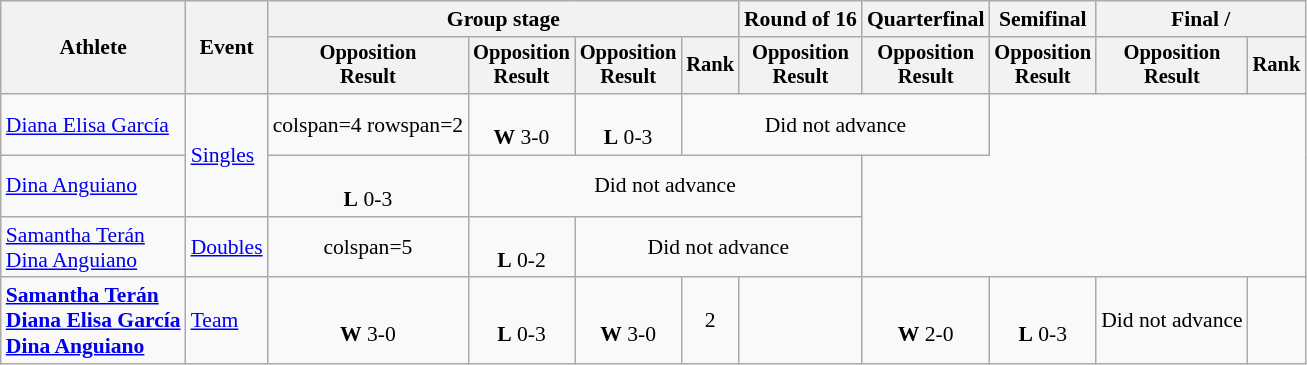<table class=wikitable style=font-size:90%;text-align:center>
<tr>
<th rowspan=2>Athlete</th>
<th rowspan=2>Event</th>
<th colspan=4>Group stage</th>
<th>Round of 16</th>
<th>Quarterfinal</th>
<th>Semifinal</th>
<th colspan=2>Final / </th>
</tr>
<tr style=font-size:95%>
<th>Opposition<br>Result</th>
<th>Opposition<br>Result</th>
<th>Opposition<br>Result</th>
<th>Rank</th>
<th>Opposition<br>Result</th>
<th>Opposition<br>Result</th>
<th>Opposition<br>Result</th>
<th>Opposition<br>Result</th>
<th>Rank</th>
</tr>
<tr>
<td align=left><a href='#'>Diana Elisa García</a></td>
<td align=left rowspan=2><a href='#'>Singles</a></td>
<td>colspan=4 rowspan=2 </td>
<td><br><strong>W</strong> 3-0</td>
<td><br><strong>L</strong> 0-3</td>
<td colspan=3>Did not advance</td>
</tr>
<tr>
<td align=left><a href='#'>Dina Anguiano</a></td>
<td><br><strong>L</strong> 0-3</td>
<td colspan=4>Did not advance</td>
</tr>
<tr>
<td align=left><a href='#'>Samantha Terán</a><br><a href='#'>Dina Anguiano</a></td>
<td align=left><a href='#'>Doubles</a></td>
<td>colspan=5 </td>
<td><br><strong>L</strong> 0-2</td>
<td colspan=3>Did not advance</td>
</tr>
<tr>
<td align=left><strong><a href='#'>Samantha Terán</a><br><a href='#'>Diana Elisa García</a><br><a href='#'>Dina Anguiano</a></strong></td>
<td align=left><a href='#'>Team</a></td>
<td><br><strong>W</strong> 3-0</td>
<td><br><strong>L</strong> 0-3</td>
<td><br><strong>W</strong> 3-0</td>
<td>2</td>
<td></td>
<td><br><strong>W</strong> 2-0</td>
<td><br><strong>L</strong> 0-3</td>
<td>Did not advance</td>
<td></td>
</tr>
</table>
